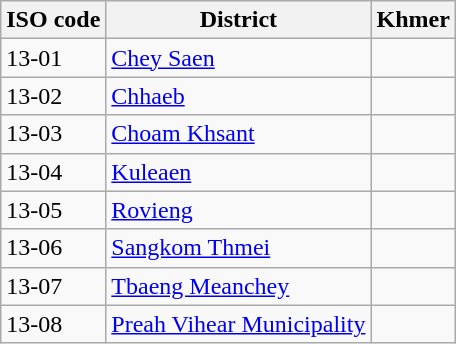<table class="wikitable">
<tr>
<th>ISO code</th>
<th>District</th>
<th>Khmer</th>
</tr>
<tr>
<td>13-01</td>
<td><a href='#'>Chey Saen</a></td>
<td></td>
</tr>
<tr>
<td>13-02</td>
<td><a href='#'>Chhaeb</a></td>
<td></td>
</tr>
<tr>
<td>13-03</td>
<td><a href='#'>Choam Khsant</a></td>
<td></td>
</tr>
<tr>
<td>13-04</td>
<td><a href='#'>Kuleaen</a></td>
<td></td>
</tr>
<tr>
<td>13-05</td>
<td><a href='#'>Rovieng</a></td>
<td></td>
</tr>
<tr>
<td>13-06</td>
<td><a href='#'>Sangkom Thmei</a></td>
<td></td>
</tr>
<tr>
<td>13-07</td>
<td><a href='#'>Tbaeng Meanchey</a></td>
<td></td>
</tr>
<tr>
<td>13-08</td>
<td><a href='#'>Preah Vihear Municipality</a></td>
<td></td>
</tr>
</table>
